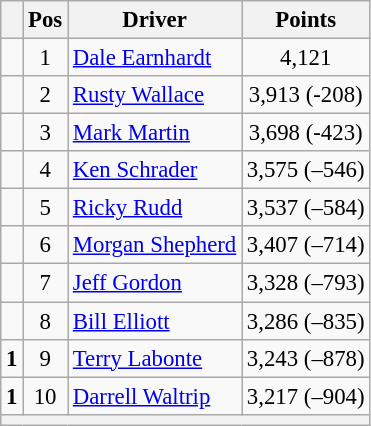<table class="wikitable" style="font-size: 95%;">
<tr>
<th></th>
<th>Pos</th>
<th>Driver</th>
<th>Points</th>
</tr>
<tr>
<td align="left"></td>
<td style="text-align:center;">1</td>
<td><a href='#'>Dale Earnhardt</a></td>
<td style="text-align:center;">4,121</td>
</tr>
<tr>
<td align="left"></td>
<td style="text-align:center;">2</td>
<td><a href='#'>Rusty Wallace</a></td>
<td style="text-align:center;">3,913 (-208)</td>
</tr>
<tr>
<td align="left"></td>
<td style="text-align:center;">3</td>
<td><a href='#'>Mark Martin</a></td>
<td style="text-align:center;">3,698 (-423)</td>
</tr>
<tr>
<td align="left"></td>
<td style="text-align:center;">4</td>
<td><a href='#'>Ken Schrader</a></td>
<td style="text-align:center;">3,575 (–546)</td>
</tr>
<tr>
<td align="left"></td>
<td style="text-align:center;">5</td>
<td><a href='#'>Ricky Rudd</a></td>
<td style="text-align:center;">3,537 (–584)</td>
</tr>
<tr>
<td align="left"></td>
<td style="text-align:center;">6</td>
<td><a href='#'>Morgan Shepherd</a></td>
<td style="text-align:center;">3,407 (–714)</td>
</tr>
<tr>
<td align="left"></td>
<td style="text-align:center;">7</td>
<td><a href='#'>Jeff Gordon</a></td>
<td style="text-align:center;">3,328 (–793)</td>
</tr>
<tr>
<td align="left"></td>
<td style="text-align:center;">8</td>
<td><a href='#'>Bill Elliott</a></td>
<td style="text-align:center;">3,286 (–835)</td>
</tr>
<tr>
<td align="left"> <strong>1</strong></td>
<td style="text-align:center;">9</td>
<td><a href='#'>Terry Labonte</a></td>
<td style="text-align:center;">3,243 (–878)</td>
</tr>
<tr>
<td align="left"> <strong>1</strong></td>
<td style="text-align:center;">10</td>
<td><a href='#'>Darrell Waltrip</a></td>
<td style="text-align:center;">3,217 (–904)</td>
</tr>
<tr class="sortbottom">
<th colspan="9"></th>
</tr>
</table>
